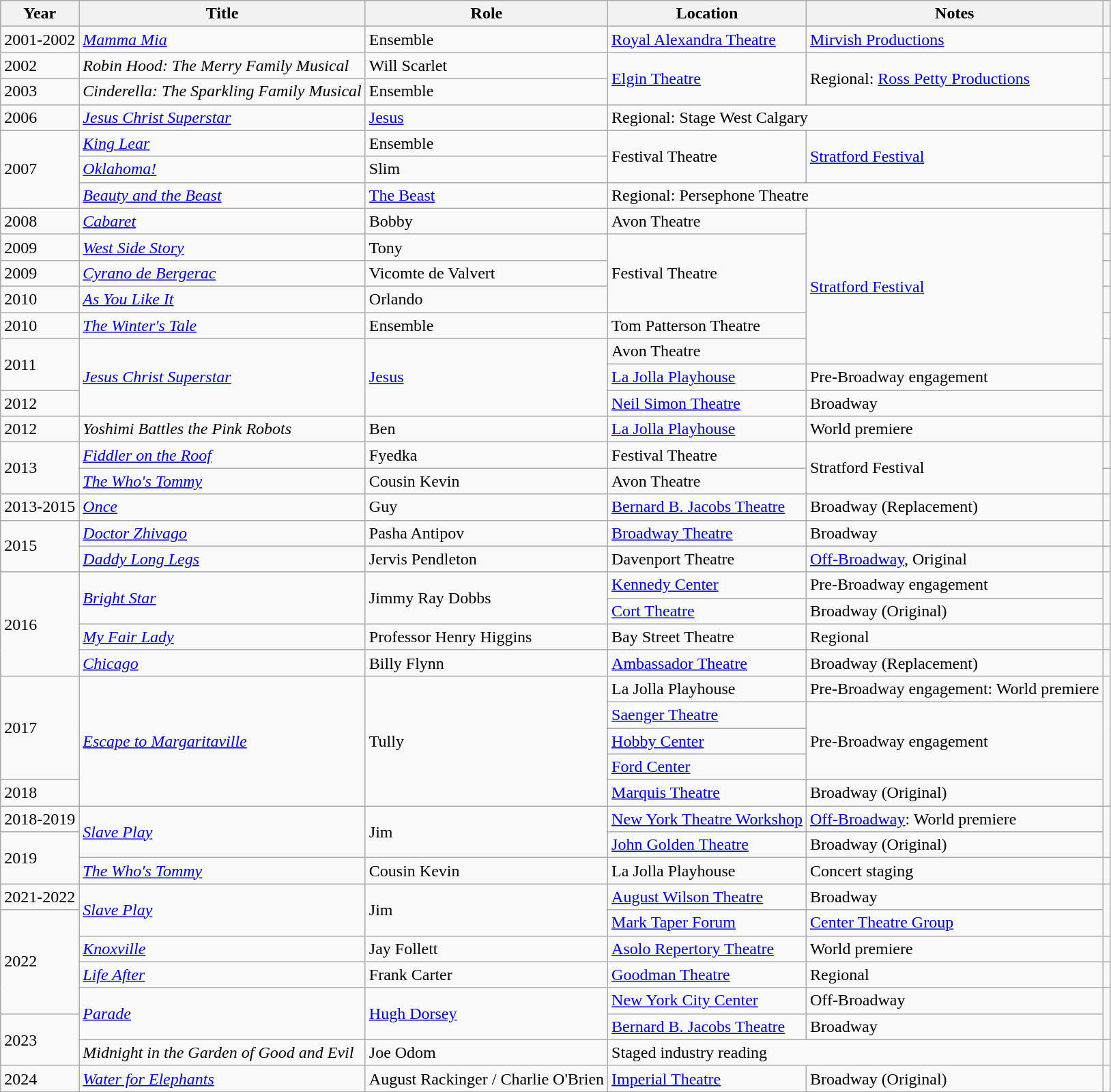<table class="wikitable">
<tr>
<th>Year</th>
<th>Title</th>
<th>Role</th>
<th>Location</th>
<th>Notes</th>
<th></th>
</tr>
<tr>
<td>2001-2002</td>
<td><em><a href='#'> Mamma Mia</a></em></td>
<td>Ensemble</td>
<td><a href='#'>Royal Alexandra Theatre</a></td>
<td><a href='#'>Mirvish Productions</a></td>
<td></td>
</tr>
<tr>
<td>2002</td>
<td><em>Robin Hood: The Merry Family Musical</em></td>
<td>Will Scarlet</td>
<td rowspan="2"><a href='#'> Elgin Theatre</a></td>
<td rowspan="2">Regional: <a href='#'>Ross Petty Productions</a></td>
<td></td>
</tr>
<tr>
<td>2003</td>
<td><em>Cinderella: The Sparkling Family Musical</em></td>
<td>Ensemble</td>
<td></td>
</tr>
<tr>
<td>2006</td>
<td><em><a href='#'>Jesus Christ Superstar</a></em></td>
<td><a href='#'>Jesus</a></td>
<td colspan="2">Regional: Stage West Calgary</td>
<td></td>
</tr>
<tr>
<td rowspan="3">2007</td>
<td><em><a href='#'>King Lear</a></em></td>
<td>Ensemble</td>
<td rowspan="2">Festival Theatre</td>
<td rowspan="2"><a href='#'>Stratford Festival</a></td>
<td></td>
</tr>
<tr>
<td><em><a href='#'>Oklahoma!</a></em></td>
<td>Slim</td>
<td></td>
</tr>
<tr>
<td><em><a href='#'>Beauty and the Beast</a></em></td>
<td><a href='#'>The Beast</a></td>
<td colspan="2">Regional: Persephone Theatre</td>
<td></td>
</tr>
<tr>
<td>2008</td>
<td><em><a href='#'> Cabaret</a></em></td>
<td>Bobby</td>
<td>Avon Theatre</td>
<td rowspan="6"><a href='#'>Stratford Festival</a></td>
<td></td>
</tr>
<tr>
<td>2009</td>
<td><em><a href='#'>West Side Story</a></em></td>
<td>Tony</td>
<td rowspan="3">Festival Theatre</td>
<td></td>
</tr>
<tr>
<td>2009</td>
<td><em><a href='#'> Cyrano de Bergerac</a></em></td>
<td>Vicomte de Valvert</td>
<td></td>
</tr>
<tr>
<td>2010</td>
<td><em><a href='#'>As You Like It</a></em></td>
<td>Orlando</td>
<td></td>
</tr>
<tr>
<td>2010</td>
<td><em><a href='#'>The Winter's Tale</a></em></td>
<td>Ensemble</td>
<td>Tom Patterson Theatre</td>
<td></td>
</tr>
<tr>
<td rowspan="2">2011</td>
<td rowspan="3"><em><a href='#'>Jesus Christ Superstar</a></em></td>
<td rowspan="3"><a href='#'>Jesus</a></td>
<td>Avon Theatre</td>
<td rowspan="3"></td>
</tr>
<tr>
<td><a href='#'>La Jolla Playhouse</a></td>
<td>Pre-Broadway engagement</td>
</tr>
<tr>
<td>2012</td>
<td><a href='#'>Neil Simon Theatre</a></td>
<td>Broadway</td>
</tr>
<tr>
<td>2012</td>
<td><em>Yoshimi Battles the Pink Robots</em></td>
<td>Ben</td>
<td><a href='#'>La Jolla Playhouse</a></td>
<td>World premiere</td>
<td></td>
</tr>
<tr>
<td rowspan=2>2013</td>
<td><em><a href='#'>Fiddler on the Roof</a></em></td>
<td>Fyedka</td>
<td>Festival Theatre</td>
<td rowspan=2>Stratford Festival</td>
<td></td>
</tr>
<tr>
<td><em><a href='#'>The Who's Tommy</a></em></td>
<td>Cousin Kevin</td>
<td>Avon Theatre</td>
<td></td>
</tr>
<tr>
<td>2013-2015</td>
<td><em><a href='#'>Once</a></em></td>
<td>Guy</td>
<td><a href='#'>Bernard B. Jacobs Theatre</a></td>
<td>Broadway (Replacement)</td>
<td></td>
</tr>
<tr>
<td rowspan=2>2015</td>
<td><em><a href='#'>Doctor Zhivago</a></em></td>
<td>Pasha Antipov</td>
<td><a href='#'>Broadway Theatre</a></td>
<td>Broadway</td>
<td></td>
</tr>
<tr>
<td><em><a href='#'>Daddy Long Legs</a></em></td>
<td>Jervis Pendleton</td>
<td>Davenport Theatre</td>
<td><a href='#'>Off-Broadway</a>, Original</td>
<td></td>
</tr>
<tr>
<td rowspan=4>2016</td>
<td rowspan=2><em><a href='#'> Bright Star</a></em></td>
<td rowspan=2>Jimmy Ray Dobbs</td>
<td><a href='#'>Kennedy Center</a></td>
<td>Pre-Broadway engagement</td>
<td rowspan=2></td>
</tr>
<tr>
<td><a href='#'>Cort Theatre</a></td>
<td>Broadway (Original)</td>
</tr>
<tr>
<td><em><a href='#'>My Fair Lady</a></em></td>
<td>Professor Henry Higgins</td>
<td>Bay Street Theatre</td>
<td>Regional</td>
<td></td>
</tr>
<tr>
<td><em><a href='#'> Chicago</a></em></td>
<td>Billy Flynn</td>
<td><a href='#'>Ambassador Theatre</a></td>
<td>Broadway (Replacement)</td>
<td></td>
</tr>
<tr>
<td rowspan=4>2017</td>
<td rowspan=5><em><a href='#'>Escape to Margaritaville</a></em></td>
<td rowspan=5>Tully</td>
<td>La Jolla Playhouse</td>
<td>Pre-Broadway engagement: World premiere</td>
<td rowspan=5></td>
</tr>
<tr>
<td><a href='#'> Saenger Theatre</a></td>
<td rowspan=3>Pre-Broadway engagement</td>
</tr>
<tr>
<td><a href='#'> Hobby Center</a></td>
</tr>
<tr>
<td><a href='#'> Ford Center</a></td>
</tr>
<tr>
<td>2018</td>
<td><a href='#'>Marquis Theatre</a></td>
<td>Broadway (Original)</td>
</tr>
<tr>
<td>2018-2019</td>
<td rowspan=2><em><a href='#'>Slave Play</a></em></td>
<td rowspan=2>Jim</td>
<td><a href='#'>New York Theatre Workshop</a></td>
<td><a href='#'>Off-Broadway</a>: World premiere</td>
<td rowspan=2></td>
</tr>
<tr>
<td rowspan=2>2019</td>
<td><a href='#'>John Golden Theatre</a></td>
<td>Broadway (Original)</td>
</tr>
<tr>
<td><em><a href='#'>The Who's Tommy</a></em></td>
<td>Cousin Kevin</td>
<td>La Jolla Playhouse</td>
<td>Concert staging</td>
<td></td>
</tr>
<tr>
<td>2021-2022</td>
<td rowspan=2><em><a href='#'>Slave Play</a></em></td>
<td rowspan=2>Jim</td>
<td><a href='#'>August Wilson Theatre</a></td>
<td>Broadway</td>
<td rowspan=2></td>
</tr>
<tr>
<td rowspan=4>2022</td>
<td><a href='#'>Mark Taper Forum</a></td>
<td><a href='#'>Center Theatre Group</a></td>
</tr>
<tr>
<td><em><a href='#'> Knoxville</a></em></td>
<td>Jay Follett</td>
<td><a href='#'>Asolo Repertory Theatre</a></td>
<td>World premiere</td>
<td></td>
</tr>
<tr>
<td><em><a href='#'> Life After</a></em></td>
<td>Frank Carter</td>
<td><a href='#'>Goodman Theatre</a></td>
<td>Regional</td>
<td></td>
</tr>
<tr>
<td rowspan=2><em><a href='#'>Parade</a></em></td>
<td rowspan=2><a href='#'>Hugh Dorsey</a></td>
<td><a href='#'>New York City Center</a></td>
<td>Off-Broadway</td>
<td rowspan=2></td>
</tr>
<tr>
<td rowspan=2>2023</td>
<td><a href='#'>Bernard B. Jacobs Theatre</a></td>
<td>Broadway</td>
</tr>
<tr>
<td><em>Midnight in the Garden of Good and Evil</em></td>
<td>Joe Odom</td>
<td colspan="2">Staged industry reading</td>
<td></td>
</tr>
<tr>
<td>2024</td>
<td><em><a href='#'>Water for Elephants</a></em></td>
<td>August Rackinger / Charlie O'Brien</td>
<td><a href='#'>Imperial Theatre</a></td>
<td>Broadway (Original)</td>
<td></td>
</tr>
</table>
